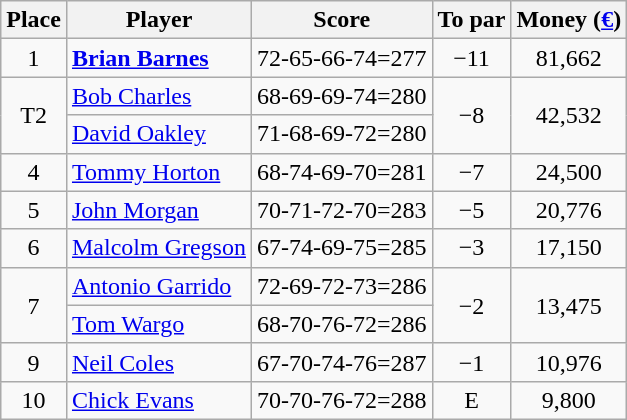<table class="wikitable">
<tr>
<th>Place</th>
<th>Player</th>
<th>Score</th>
<th>To par</th>
<th>Money (<a href='#'>€</a>)</th>
</tr>
<tr>
<td align=center>1</td>
<td> <strong><a href='#'>Brian Barnes</a></strong></td>
<td>72-65-66-74=277</td>
<td align=center>−11</td>
<td align=center>81,662</td>
</tr>
<tr>
<td rowspan=2 align=center>T2</td>
<td> <a href='#'>Bob Charles</a></td>
<td>68-69-69-74=280</td>
<td rowspan=2 align=center>−8</td>
<td rowspan=2 align=center>42,532</td>
</tr>
<tr>
<td> <a href='#'>David Oakley</a></td>
<td>71-68-69-72=280</td>
</tr>
<tr>
<td align=center>4</td>
<td> <a href='#'>Tommy Horton</a></td>
<td>68-74-69-70=281</td>
<td align=center>−7</td>
<td align=center>24,500</td>
</tr>
<tr>
<td align=center>5</td>
<td> <a href='#'>John Morgan</a></td>
<td>70-71-72-70=283</td>
<td align=center>−5</td>
<td align=center>20,776</td>
</tr>
<tr>
<td align=center>6</td>
<td> <a href='#'>Malcolm Gregson</a></td>
<td>67-74-69-75=285</td>
<td align=center>−3</td>
<td align=center>17,150</td>
</tr>
<tr>
<td rowspan=2 align=center>7</td>
<td> <a href='#'>Antonio Garrido</a></td>
<td>72-69-72-73=286</td>
<td rowspan=2 align=center>−2</td>
<td rowspan=2 align=center>13,475</td>
</tr>
<tr>
<td> <a href='#'>Tom Wargo</a></td>
<td>68-70-76-72=286</td>
</tr>
<tr>
<td align=center>9</td>
<td> <a href='#'>Neil Coles</a></td>
<td>67-70-74-76=287</td>
<td align=center>−1</td>
<td align=center>10,976</td>
</tr>
<tr>
<td align=center>10</td>
<td> <a href='#'>Chick Evans</a></td>
<td>70-70-76-72=288</td>
<td align=center>E</td>
<td align=center>9,800</td>
</tr>
</table>
